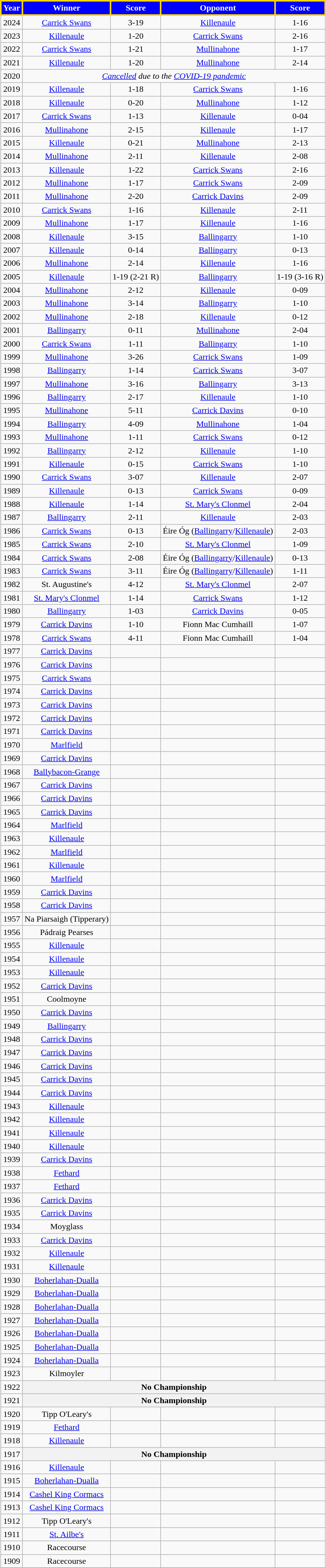<table class="wikitable" style="text-align:center;">
<tr>
<th style="background:blue;color:white;border:3px solid gold">Year</th>
<th style="background:blue;color:white;border:3px solid gold">Winner</th>
<th style="background:blue;color:white;border:3px solid gold">Score</th>
<th style="background:blue;color:white;border:3px solid gold">Opponent</th>
<th style="background:blue;color:white;border:3px solid gold">Score</th>
</tr>
<tr>
<td>2024</td>
<td><a href='#'>Carrick Swans</a></td>
<td>3-19</td>
<td><a href='#'>Killenaule</a></td>
<td>1-16</td>
</tr>
<tr>
<td>2023</td>
<td><a href='#'>Killenaule</a></td>
<td>1-20</td>
<td><a href='#'>Carrick Swans</a></td>
<td>2-16</td>
</tr>
<tr>
<td>2022</td>
<td><a href='#'>Carrick Swans</a></td>
<td>1-21</td>
<td><a href='#'>Mullinahone</a></td>
<td>1-17</td>
</tr>
<tr>
<td>2021</td>
<td><a href='#'>Killenaule</a></td>
<td>1-20</td>
<td><a href='#'>Mullinahone</a></td>
<td>2-14</td>
</tr>
<tr>
<td>2020</td>
<td colspan=4 align=center><em><a href='#'>Cancelled</a> due to the <a href='#'>COVID-19 pandemic</a></em></td>
</tr>
<tr>
<td>2019</td>
<td><a href='#'>Killenaule</a></td>
<td>1-18</td>
<td><a href='#'>Carrick Swans</a></td>
<td>1-16</td>
</tr>
<tr>
<td>2018</td>
<td><a href='#'>Killenaule</a></td>
<td>0-20</td>
<td><a href='#'>Mullinahone</a></td>
<td>1-12</td>
</tr>
<tr>
<td>2017</td>
<td><a href='#'>Carrick Swans</a></td>
<td>1-13</td>
<td><a href='#'>Killenaule</a></td>
<td>0-04</td>
</tr>
<tr>
<td>2016</td>
<td><a href='#'>Mullinahone</a></td>
<td>2-15</td>
<td><a href='#'>Killenaule</a></td>
<td>1-17</td>
</tr>
<tr>
<td>2015</td>
<td><a href='#'>Killenaule</a></td>
<td>0-21</td>
<td><a href='#'>Mullinahone</a></td>
<td>2-13</td>
</tr>
<tr>
<td>2014</td>
<td><a href='#'>Mullinahone</a></td>
<td>2-11</td>
<td><a href='#'>Killenaule</a></td>
<td>2-08</td>
</tr>
<tr>
<td>2013</td>
<td><a href='#'>Killenaule</a></td>
<td>1-22</td>
<td><a href='#'>Carrick Swans</a></td>
<td>2-16</td>
</tr>
<tr>
<td>2012</td>
<td><a href='#'>Mullinahone</a></td>
<td>1-17</td>
<td><a href='#'>Carrick Swans</a></td>
<td>2-09</td>
</tr>
<tr>
<td>2011</td>
<td><a href='#'>Mullinahone</a></td>
<td>2-20</td>
<td><a href='#'>Carrick Davins</a></td>
<td>2-09</td>
</tr>
<tr>
<td>2010</td>
<td><a href='#'>Carrick Swans</a></td>
<td>1-16</td>
<td><a href='#'>Killenaule</a></td>
<td>2-11</td>
</tr>
<tr>
<td>2009</td>
<td><a href='#'>Mullinahone</a></td>
<td>1-17</td>
<td><a href='#'>Killenaule</a></td>
<td>1-16</td>
</tr>
<tr>
<td>2008</td>
<td><a href='#'>Killenaule</a></td>
<td>3-15</td>
<td><a href='#'>Ballingarry</a></td>
<td>1-10</td>
</tr>
<tr>
<td>2007</td>
<td><a href='#'>Killenaule</a></td>
<td>0-14</td>
<td><a href='#'>Ballingarry</a></td>
<td>0-13</td>
</tr>
<tr>
<td>2006</td>
<td><a href='#'>Mullinahone</a></td>
<td>2-14</td>
<td><a href='#'>Killenaule</a></td>
<td>1-16</td>
</tr>
<tr>
<td>2005</td>
<td><a href='#'>Killenaule</a></td>
<td>1-19 (2-21 R)</td>
<td><a href='#'>Ballingarry</a></td>
<td>1-19 (3-16 R)</td>
</tr>
<tr>
<td>2004</td>
<td><a href='#'>Mullinahone</a></td>
<td>2-12</td>
<td><a href='#'>Killenaule</a></td>
<td>0-09</td>
</tr>
<tr>
<td>2003</td>
<td><a href='#'>Mullinahone</a></td>
<td>3-14</td>
<td><a href='#'>Ballingarry</a></td>
<td>1-10</td>
</tr>
<tr>
<td>2002</td>
<td><a href='#'>Mullinahone</a></td>
<td>2-18</td>
<td><a href='#'>Killenaule</a></td>
<td>0-12</td>
</tr>
<tr>
<td>2001</td>
<td><a href='#'>Ballingarry</a></td>
<td>0-11</td>
<td><a href='#'>Mullinahone</a></td>
<td>2-04</td>
</tr>
<tr>
<td>2000</td>
<td><a href='#'>Carrick Swans</a></td>
<td>1-11</td>
<td><a href='#'>Ballingarry</a></td>
<td>1-10</td>
</tr>
<tr>
<td>1999</td>
<td><a href='#'>Mullinahone</a></td>
<td>3-26</td>
<td><a href='#'>Carrick Swans</a></td>
<td>1-09</td>
</tr>
<tr>
<td>1998</td>
<td><a href='#'>Ballingarry</a></td>
<td>1-14</td>
<td><a href='#'>Carrick Swans</a></td>
<td>3-07</td>
</tr>
<tr>
<td>1997</td>
<td><a href='#'>Mullinahone</a></td>
<td>3-16</td>
<td><a href='#'>Ballingarry</a></td>
<td>3-13</td>
</tr>
<tr>
<td>1996</td>
<td><a href='#'>Ballingarry</a></td>
<td>2-17</td>
<td><a href='#'>Killenaule</a></td>
<td>1-10</td>
</tr>
<tr>
<td>1995</td>
<td><a href='#'>Mullinahone</a></td>
<td>5-11</td>
<td><a href='#'>Carrick Davins</a></td>
<td>0-10</td>
</tr>
<tr>
<td>1994</td>
<td><a href='#'>Ballingarry</a></td>
<td>4-09</td>
<td><a href='#'>Mullinahone</a></td>
<td>1-04</td>
</tr>
<tr>
<td>1993</td>
<td><a href='#'>Mullinahone</a></td>
<td>1-11</td>
<td><a href='#'>Carrick Swans</a></td>
<td>0-12</td>
</tr>
<tr>
<td>1992</td>
<td><a href='#'>Ballingarry</a></td>
<td>2-12</td>
<td><a href='#'>Killenaule</a></td>
<td>1-10</td>
</tr>
<tr>
<td>1991</td>
<td><a href='#'>Killenaule</a></td>
<td>0-15</td>
<td><a href='#'>Carrick Swans</a></td>
<td>1-10</td>
</tr>
<tr>
<td>1990</td>
<td><a href='#'>Carrick Swans</a></td>
<td>3-07</td>
<td><a href='#'>Killenaule</a></td>
<td>2-07</td>
</tr>
<tr>
<td>1989</td>
<td><a href='#'>Killenaule</a></td>
<td>0-13</td>
<td><a href='#'>Carrick Swans</a></td>
<td>0-09</td>
</tr>
<tr>
<td>1988</td>
<td><a href='#'>Killenaule</a></td>
<td>1-14</td>
<td><a href='#'>St. Mary's Clonmel</a></td>
<td>2-04</td>
</tr>
<tr>
<td>1987</td>
<td><a href='#'>Ballingarry</a></td>
<td>2-11</td>
<td><a href='#'>Killenaule</a></td>
<td>2-03</td>
</tr>
<tr>
<td>1986</td>
<td><a href='#'>Carrick Swans</a></td>
<td>0-13</td>
<td>Éire Óg (<a href='#'>Ballingarry</a>/<a href='#'>Killenaule</a>)</td>
<td>2-03</td>
</tr>
<tr>
<td>1985</td>
<td><a href='#'>Carrick Swans</a></td>
<td>2-10</td>
<td><a href='#'>St. Mary's Clonmel</a></td>
<td>1-09</td>
</tr>
<tr>
<td>1984</td>
<td><a href='#'>Carrick Swans</a></td>
<td>2-08</td>
<td>Éire Óg (<a href='#'>Ballingarry</a>/<a href='#'>Killenaule</a>)</td>
<td>0-13</td>
</tr>
<tr>
<td>1983</td>
<td><a href='#'>Carrick Swans</a></td>
<td>3-11</td>
<td>Éire Óg (<a href='#'>Ballingarry</a>/<a href='#'>Killenaule</a>)</td>
<td>1-11</td>
</tr>
<tr>
<td>1982</td>
<td>St. Augustine's</td>
<td>4-12</td>
<td><a href='#'>St. Mary's Clonmel</a></td>
<td>2-07</td>
</tr>
<tr>
<td>1981</td>
<td><a href='#'>St. Mary's Clonmel</a></td>
<td>1-14</td>
<td><a href='#'>Carrick Swans</a></td>
<td>1-12</td>
</tr>
<tr>
<td>1980</td>
<td><a href='#'>Ballingarry</a></td>
<td>1-03</td>
<td><a href='#'>Carrick Davins</a></td>
<td>0-05</td>
</tr>
<tr>
<td>1979</td>
<td><a href='#'>Carrick Davins</a></td>
<td>1-10</td>
<td>Fionn Mac Cumhaill</td>
<td>1-07</td>
</tr>
<tr>
<td>1978</td>
<td><a href='#'>Carrick Swans</a></td>
<td>4-11</td>
<td>Fionn Mac Cumhaill</td>
<td>1-04</td>
</tr>
<tr>
<td>1977</td>
<td><a href='#'>Carrick Davins</a></td>
<td></td>
<td></td>
<td></td>
</tr>
<tr>
<td>1976</td>
<td><a href='#'>Carrick Davins</a></td>
<td></td>
<td></td>
<td></td>
</tr>
<tr>
<td>1975</td>
<td><a href='#'>Carrick Swans</a></td>
<td></td>
<td></td>
<td></td>
</tr>
<tr>
<td>1974</td>
<td><a href='#'>Carrick Davins</a></td>
<td></td>
<td></td>
<td></td>
</tr>
<tr>
<td>1973</td>
<td><a href='#'>Carrick Davins</a></td>
<td></td>
<td></td>
<td></td>
</tr>
<tr>
<td>1972</td>
<td><a href='#'>Carrick Davins</a></td>
<td></td>
<td></td>
<td></td>
</tr>
<tr>
<td>1971</td>
<td><a href='#'>Carrick Davins</a></td>
<td></td>
<td></td>
<td></td>
</tr>
<tr>
<td>1970</td>
<td><a href='#'>Marlfield</a></td>
<td></td>
<td></td>
<td></td>
</tr>
<tr>
<td>1969</td>
<td><a href='#'>Carrick Davins</a></td>
<td></td>
<td></td>
<td></td>
</tr>
<tr>
<td>1968</td>
<td><a href='#'>Ballybacon-Grange</a></td>
<td></td>
<td></td>
<td></td>
</tr>
<tr>
<td>1967</td>
<td><a href='#'>Carrick Davins</a></td>
<td></td>
<td></td>
<td></td>
</tr>
<tr>
<td>1966</td>
<td><a href='#'>Carrick Davins</a></td>
<td></td>
<td></td>
<td></td>
</tr>
<tr>
<td>1965</td>
<td><a href='#'>Carrick Davins</a></td>
<td></td>
<td></td>
<td></td>
</tr>
<tr>
<td>1964</td>
<td><a href='#'>Marlfield</a></td>
<td></td>
<td></td>
<td></td>
</tr>
<tr>
<td>1963</td>
<td><a href='#'>Killenaule</a></td>
<td></td>
<td></td>
<td></td>
</tr>
<tr>
<td>1962</td>
<td><a href='#'>Marlfield</a></td>
<td></td>
<td></td>
<td></td>
</tr>
<tr>
<td>1961</td>
<td><a href='#'>Killenaule</a></td>
<td></td>
<td></td>
<td></td>
</tr>
<tr>
<td>1960</td>
<td><a href='#'>Marlfield</a></td>
<td></td>
<td></td>
<td></td>
</tr>
<tr>
<td>1959</td>
<td><a href='#'>Carrick Davins</a></td>
<td></td>
<td></td>
<td></td>
</tr>
<tr>
<td>1958</td>
<td><a href='#'>Carrick Davins</a></td>
<td></td>
<td></td>
<td></td>
</tr>
<tr>
<td>1957</td>
<td>Na Piarsaigh (Tipperary)</td>
<td></td>
<td></td>
<td></td>
</tr>
<tr>
<td>1956</td>
<td>Pádraig Pearses</td>
<td></td>
<td></td>
<td></td>
</tr>
<tr>
<td>1955</td>
<td><a href='#'>Killenaule</a></td>
<td></td>
<td></td>
<td></td>
</tr>
<tr>
<td>1954</td>
<td><a href='#'>Killenaule</a></td>
<td></td>
<td></td>
<td></td>
</tr>
<tr>
<td>1953</td>
<td><a href='#'>Killenaule</a></td>
<td></td>
<td></td>
<td></td>
</tr>
<tr>
<td>1952</td>
<td><a href='#'>Carrick Davins</a></td>
<td></td>
<td></td>
<td></td>
</tr>
<tr>
<td>1951</td>
<td>Coolmoyne</td>
<td></td>
<td></td>
<td></td>
</tr>
<tr>
<td>1950</td>
<td><a href='#'>Carrick Davins</a></td>
<td></td>
<td></td>
<td></td>
</tr>
<tr>
<td>1949</td>
<td><a href='#'>Ballingarry</a></td>
<td></td>
<td></td>
<td></td>
</tr>
<tr>
<td>1948</td>
<td><a href='#'>Carrick Davins</a></td>
<td></td>
<td></td>
<td></td>
</tr>
<tr>
<td>1947</td>
<td><a href='#'>Carrick Davins</a></td>
<td></td>
<td></td>
<td></td>
</tr>
<tr>
<td>1946</td>
<td><a href='#'>Carrick Davins</a></td>
<td></td>
<td></td>
<td></td>
</tr>
<tr>
<td>1945</td>
<td><a href='#'>Carrick Davins</a></td>
<td></td>
<td></td>
<td></td>
</tr>
<tr>
<td>1944</td>
<td><a href='#'>Carrick Davins</a></td>
<td></td>
<td></td>
<td></td>
</tr>
<tr>
<td>1943</td>
<td><a href='#'>Killenaule</a></td>
<td></td>
<td></td>
<td></td>
</tr>
<tr>
<td>1942</td>
<td><a href='#'>Killenaule</a></td>
<td></td>
<td></td>
<td></td>
</tr>
<tr>
<td>1941</td>
<td><a href='#'>Killenaule</a></td>
<td></td>
<td></td>
<td></td>
</tr>
<tr>
<td>1940</td>
<td><a href='#'>Killenaule</a></td>
<td></td>
<td></td>
<td></td>
</tr>
<tr>
<td>1939</td>
<td><a href='#'>Carrick Davins</a></td>
<td></td>
<td></td>
<td></td>
</tr>
<tr>
<td>1938</td>
<td><a href='#'>Fethard</a></td>
<td></td>
<td></td>
<td></td>
</tr>
<tr>
<td>1937</td>
<td><a href='#'>Fethard</a></td>
<td></td>
<td></td>
<td></td>
</tr>
<tr>
<td>1936</td>
<td><a href='#'>Carrick Davins</a></td>
<td></td>
<td></td>
<td></td>
</tr>
<tr>
<td>1935</td>
<td><a href='#'>Carrick Davins</a></td>
<td></td>
<td></td>
<td></td>
</tr>
<tr>
<td>1934</td>
<td>Moyglass</td>
<td></td>
<td></td>
<td></td>
</tr>
<tr>
<td>1933</td>
<td><a href='#'>Carrick Davins</a></td>
<td></td>
<td></td>
<td></td>
</tr>
<tr>
<td>1932</td>
<td><a href='#'>Killenaule</a></td>
<td></td>
<td></td>
<td></td>
</tr>
<tr>
<td>1931</td>
<td><a href='#'>Killenaule</a></td>
<td></td>
<td></td>
<td></td>
</tr>
<tr>
<td>1930</td>
<td><a href='#'>Boherlahan-Dualla</a></td>
<td></td>
<td></td>
<td></td>
</tr>
<tr>
<td>1929</td>
<td><a href='#'>Boherlahan-Dualla</a></td>
<td></td>
<td></td>
<td></td>
</tr>
<tr>
<td>1928</td>
<td><a href='#'>Boherlahan-Dualla</a></td>
<td></td>
<td></td>
<td></td>
</tr>
<tr>
<td>1927</td>
<td><a href='#'>Boherlahan-Dualla</a></td>
<td></td>
<td></td>
<td></td>
</tr>
<tr>
<td>1926</td>
<td><a href='#'>Boherlahan-Dualla</a></td>
<td></td>
<td></td>
<td></td>
</tr>
<tr>
<td>1925</td>
<td><a href='#'>Boherlahan-Dualla</a></td>
<td></td>
<td></td>
<td></td>
</tr>
<tr>
<td>1924</td>
<td><a href='#'>Boherlahan-Dualla</a></td>
<td></td>
<td></td>
<td></td>
</tr>
<tr>
<td>1923</td>
<td>Kilmoyler</td>
<td></td>
<td></td>
<td></td>
</tr>
<tr>
<td>1922</td>
<th colspan=4 align=center>No Championship</th>
</tr>
<tr>
<td>1921</td>
<th colspan=4 align=center>No Championship</th>
</tr>
<tr>
<td>1920</td>
<td>Tipp O'Leary's</td>
<td></td>
<td></td>
<td></td>
</tr>
<tr>
<td>1919</td>
<td><a href='#'>Fethard</a></td>
<td></td>
<td></td>
<td></td>
</tr>
<tr>
<td>1918</td>
<td><a href='#'>Killenaule</a></td>
<td></td>
<td></td>
<td></td>
</tr>
<tr>
<td>1917</td>
<th colspan=4 align=center>No Championship</th>
</tr>
<tr>
<td>1916</td>
<td><a href='#'>Killenaule</a></td>
<td></td>
<td></td>
<td></td>
</tr>
<tr>
<td>1915</td>
<td><a href='#'>Boherlahan-Dualla</a></td>
<td></td>
<td></td>
<td></td>
</tr>
<tr>
<td>1914</td>
<td><a href='#'>Cashel King Cormacs</a></td>
<td></td>
<td></td>
<td></td>
</tr>
<tr>
<td>1913</td>
<td><a href='#'>Cashel King Cormacs</a></td>
<td></td>
<td></td>
<td></td>
</tr>
<tr>
<td>1912</td>
<td>Tipp O'Leary's</td>
<td></td>
<td></td>
<td></td>
</tr>
<tr>
<td>1911</td>
<td><a href='#'>St. Ailbe's</a></td>
<td></td>
<td></td>
<td></td>
</tr>
<tr>
<td>1910</td>
<td>Racecourse</td>
<td></td>
<td></td>
<td></td>
</tr>
<tr>
<td>1909</td>
<td>Racecourse</td>
<td></td>
<td></td>
<td></td>
</tr>
<tr>
</tr>
</table>
